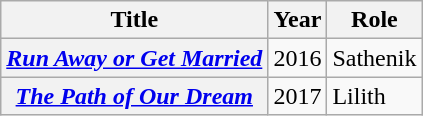<table class="wikitable unsortable plainrowheaders">
<tr>
<th scope="col">Title</th>
<th scope="col">Year</th>
<th scope="col">Role</th>
</tr>
<tr>
<th scope="row"><em><a href='#'>Run Away or Get Married</a></em></th>
<td>2016</td>
<td>Sathenik</td>
</tr>
<tr>
<th scope="row"><em><a href='#'>The Path of Our Dream</a></em></th>
<td>2017</td>
<td>Lilith</td>
</tr>
</table>
